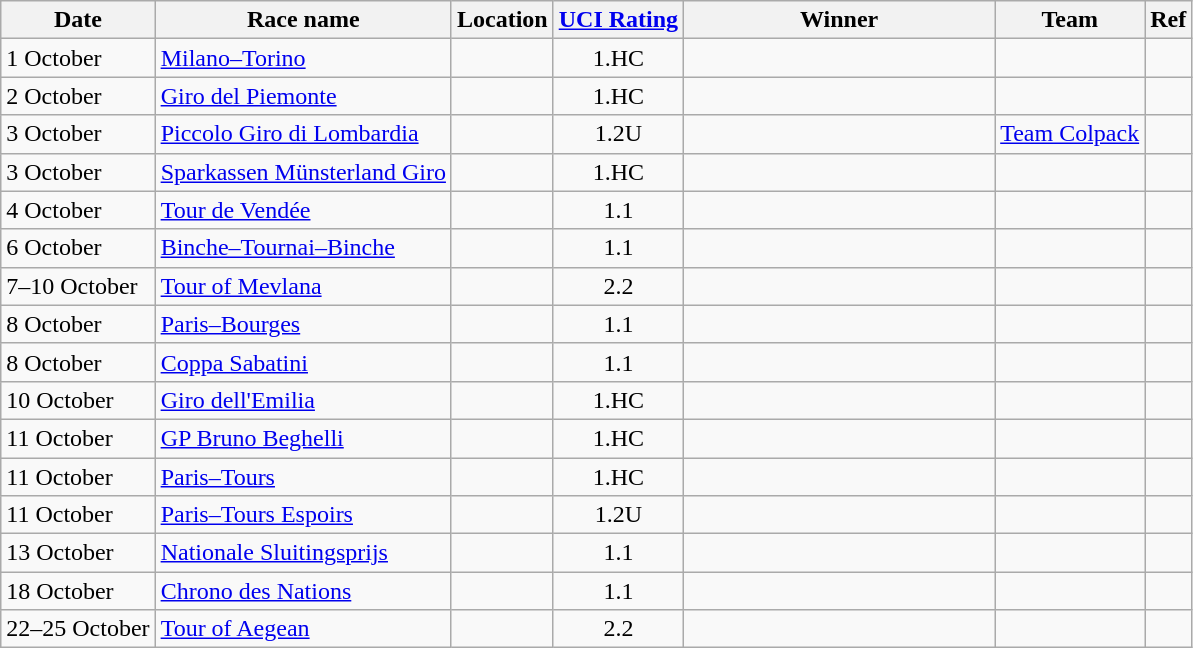<table class="wikitable sortable">
<tr>
<th>Date</th>
<th>Race name</th>
<th>Location</th>
<th><a href='#'>UCI Rating</a></th>
<th width=200px>Winner</th>
<th>Team</th>
<th>Ref</th>
</tr>
<tr>
<td>1 October</td>
<td><a href='#'>Milano–Torino</a></td>
<td></td>
<td align=center>1.HC</td>
<td></td>
<td></td>
<td align=center></td>
</tr>
<tr>
<td>2 October</td>
<td><a href='#'>Giro del Piemonte</a></td>
<td></td>
<td align=center>1.HC</td>
<td></td>
<td></td>
<td align=center></td>
</tr>
<tr>
<td>3 October</td>
<td><a href='#'>Piccolo Giro di Lombardia</a></td>
<td></td>
<td align=center>1.2U</td>
<td></td>
<td><a href='#'>Team Colpack</a></td>
<td align=center></td>
</tr>
<tr>
<td>3 October</td>
<td><a href='#'>Sparkassen Münsterland Giro</a></td>
<td></td>
<td align=center>1.HC</td>
<td></td>
<td></td>
<td align=center></td>
</tr>
<tr>
<td>4 October</td>
<td><a href='#'>Tour de Vendée</a></td>
<td></td>
<td align=center>1.1</td>
<td></td>
<td></td>
<td align=center></td>
</tr>
<tr>
<td>6 October</td>
<td><a href='#'>Binche–Tournai–Binche</a></td>
<td></td>
<td align=center>1.1</td>
<td></td>
<td></td>
<td align=center></td>
</tr>
<tr>
<td>7–10 October</td>
<td><a href='#'>Tour of Mevlana</a></td>
<td></td>
<td align=center>2.2</td>
<td></td>
<td></td>
<td align=center></td>
</tr>
<tr>
<td>8 October</td>
<td><a href='#'>Paris–Bourges</a></td>
<td></td>
<td align=center>1.1</td>
<td></td>
<td></td>
<td align=center></td>
</tr>
<tr>
<td>8 October</td>
<td><a href='#'>Coppa Sabatini</a></td>
<td></td>
<td align=center>1.1</td>
<td></td>
<td></td>
<td align=center></td>
</tr>
<tr>
<td>10 October</td>
<td><a href='#'>Giro dell'Emilia</a></td>
<td></td>
<td align=center>1.HC</td>
<td></td>
<td></td>
<td align=center></td>
</tr>
<tr>
<td>11 October</td>
<td><a href='#'>GP Bruno Beghelli</a></td>
<td></td>
<td align=center>1.HC</td>
<td></td>
<td></td>
<td align=center></td>
</tr>
<tr>
<td>11 October</td>
<td><a href='#'>Paris–Tours</a></td>
<td></td>
<td align=center>1.HC</td>
<td></td>
<td></td>
<td align=center></td>
</tr>
<tr>
<td>11 October</td>
<td><a href='#'>Paris–Tours Espoirs</a></td>
<td></td>
<td align=center>1.2U</td>
<td></td>
<td></td>
<td align=center></td>
</tr>
<tr>
<td>13 October</td>
<td><a href='#'>Nationale Sluitingsprijs</a></td>
<td></td>
<td align=center>1.1</td>
<td></td>
<td></td>
<td align=center></td>
</tr>
<tr>
<td>18 October</td>
<td><a href='#'>Chrono des Nations</a></td>
<td></td>
<td align=center>1.1</td>
<td></td>
<td></td>
<td align=center></td>
</tr>
<tr>
<td>22–25 October</td>
<td><a href='#'>Tour of Aegean</a></td>
<td></td>
<td align=center>2.2</td>
<td></td>
<td></td>
<td align=center></td>
</tr>
</table>
